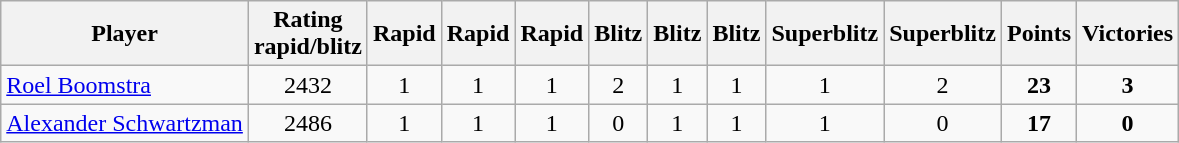<table class="wikitable">
<tr>
<th>Player</th>
<th>Rating<br>rapid/blitz</th>
<th>Rapid<br></th>
<th>Rapid<br></th>
<th>Rapid<br></th>
<th>Blitz<br></th>
<th>Blitz<br></th>
<th>Blitz<br></th>
<th>Superblitz<br></th>
<th>Superblitz<br></th>
<th>Points</th>
<th>Victories</th>
</tr>
<tr align="center">
<td align="left"> <a href='#'>Roel Boomstra</a></td>
<td>2432</td>
<td>1</td>
<td>1</td>
<td>1</td>
<td>2</td>
<td>1</td>
<td>1</td>
<td>1</td>
<td>2</td>
<td><strong>23</strong></td>
<td><strong>3</strong></td>
</tr>
<tr align="center">
<td align="left"> <a href='#'>Alexander Schwartzman</a></td>
<td>2486</td>
<td>1</td>
<td>1</td>
<td>1</td>
<td>0</td>
<td>1</td>
<td>1</td>
<td>1</td>
<td>0</td>
<td><strong>17</strong></td>
<td><strong>0</strong></td>
</tr>
</table>
